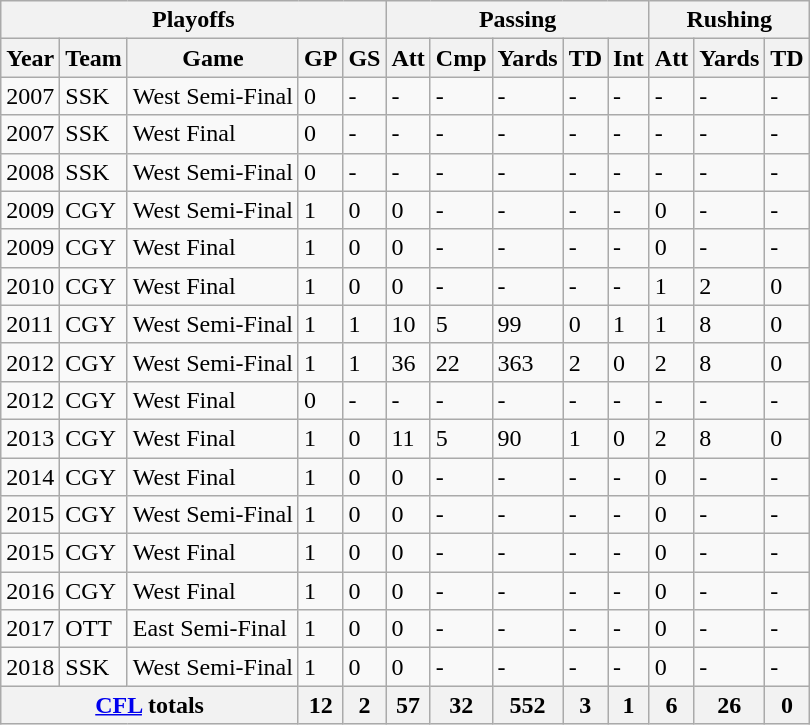<table class="wikitable">
<tr>
<th colspan="5">Playoffs</th>
<th colspan="5">Passing</th>
<th colspan="3">Rushing</th>
</tr>
<tr>
<th>Year</th>
<th>Team</th>
<th>Game</th>
<th>GP</th>
<th>GS</th>
<th>Att</th>
<th>Cmp</th>
<th>Yards</th>
<th>TD</th>
<th>Int</th>
<th>Att</th>
<th>Yards</th>
<th>TD</th>
</tr>
<tr>
<td>2007</td>
<td>SSK</td>
<td>West Semi-Final</td>
<td>0</td>
<td>-</td>
<td>-</td>
<td>-</td>
<td>-</td>
<td>-</td>
<td>-</td>
<td>-</td>
<td>-</td>
<td>-</td>
</tr>
<tr>
<td>2007</td>
<td>SSK</td>
<td>West Final</td>
<td>0</td>
<td>-</td>
<td>-</td>
<td>-</td>
<td>-</td>
<td>-</td>
<td>-</td>
<td>-</td>
<td>-</td>
<td>-</td>
</tr>
<tr>
<td>2008</td>
<td>SSK</td>
<td>West Semi-Final</td>
<td>0</td>
<td>-</td>
<td>-</td>
<td>-</td>
<td>-</td>
<td>-</td>
<td>-</td>
<td>-</td>
<td>-</td>
<td>-</td>
</tr>
<tr>
<td>2009</td>
<td>CGY</td>
<td>West Semi-Final</td>
<td>1</td>
<td>0</td>
<td>0</td>
<td>-</td>
<td>-</td>
<td>-</td>
<td>-</td>
<td>0</td>
<td>-</td>
<td>-</td>
</tr>
<tr>
<td>2009</td>
<td>CGY</td>
<td>West Final</td>
<td>1</td>
<td>0</td>
<td>0</td>
<td>-</td>
<td>-</td>
<td>-</td>
<td>-</td>
<td>0</td>
<td>-</td>
<td>-</td>
</tr>
<tr>
<td>2010</td>
<td>CGY</td>
<td>West Final</td>
<td>1</td>
<td>0</td>
<td>0</td>
<td>-</td>
<td>-</td>
<td>-</td>
<td>-</td>
<td>1</td>
<td>2</td>
<td>0</td>
</tr>
<tr>
<td>2011</td>
<td>CGY</td>
<td>West Semi-Final</td>
<td>1</td>
<td>1</td>
<td>10</td>
<td>5</td>
<td>99</td>
<td>0</td>
<td>1</td>
<td>1</td>
<td>8</td>
<td>0</td>
</tr>
<tr>
<td>2012</td>
<td>CGY</td>
<td>West Semi-Final</td>
<td>1</td>
<td>1</td>
<td>36</td>
<td>22</td>
<td>363</td>
<td>2</td>
<td>0</td>
<td>2</td>
<td>8</td>
<td>0</td>
</tr>
<tr>
<td>2012</td>
<td>CGY</td>
<td>West Final</td>
<td>0</td>
<td>-</td>
<td>-</td>
<td>-</td>
<td>-</td>
<td>-</td>
<td>-</td>
<td>-</td>
<td>-</td>
<td>-</td>
</tr>
<tr>
<td>2013</td>
<td>CGY</td>
<td>West Final</td>
<td>1</td>
<td>0</td>
<td>11</td>
<td>5</td>
<td>90</td>
<td>1</td>
<td>0</td>
<td>2</td>
<td>8</td>
<td>0</td>
</tr>
<tr>
<td>2014</td>
<td>CGY</td>
<td>West Final</td>
<td>1</td>
<td>0</td>
<td>0</td>
<td>-</td>
<td>-</td>
<td>-</td>
<td>-</td>
<td>0</td>
<td>-</td>
<td>-</td>
</tr>
<tr>
<td>2015</td>
<td>CGY</td>
<td>West Semi-Final</td>
<td>1</td>
<td>0</td>
<td>0</td>
<td>-</td>
<td>-</td>
<td>-</td>
<td>-</td>
<td>0</td>
<td>-</td>
<td>-</td>
</tr>
<tr>
<td>2015</td>
<td>CGY</td>
<td>West Final</td>
<td>1</td>
<td>0</td>
<td>0</td>
<td>-</td>
<td>-</td>
<td>-</td>
<td>-</td>
<td>0</td>
<td>-</td>
<td>-</td>
</tr>
<tr>
<td>2016</td>
<td>CGY</td>
<td>West Final</td>
<td>1</td>
<td>0</td>
<td>0</td>
<td>-</td>
<td>-</td>
<td>-</td>
<td>-</td>
<td>0</td>
<td>-</td>
<td>-</td>
</tr>
<tr>
<td>2017</td>
<td>OTT</td>
<td>East Semi-Final</td>
<td>1</td>
<td>0</td>
<td>0</td>
<td>-</td>
<td>-</td>
<td>-</td>
<td>-</td>
<td>0</td>
<td>-</td>
<td>-</td>
</tr>
<tr>
<td>2018</td>
<td>SSK</td>
<td>West Semi-Final</td>
<td>1</td>
<td>0</td>
<td>0</td>
<td>-</td>
<td>-</td>
<td>-</td>
<td>-</td>
<td>0</td>
<td>-</td>
<td>-</td>
</tr>
<tr>
<th colspan="3"><a href='#'>CFL</a> totals</th>
<th>12</th>
<th>2</th>
<th>57</th>
<th>32</th>
<th>552</th>
<th>3</th>
<th>1</th>
<th>6</th>
<th>26</th>
<th>0</th>
</tr>
</table>
